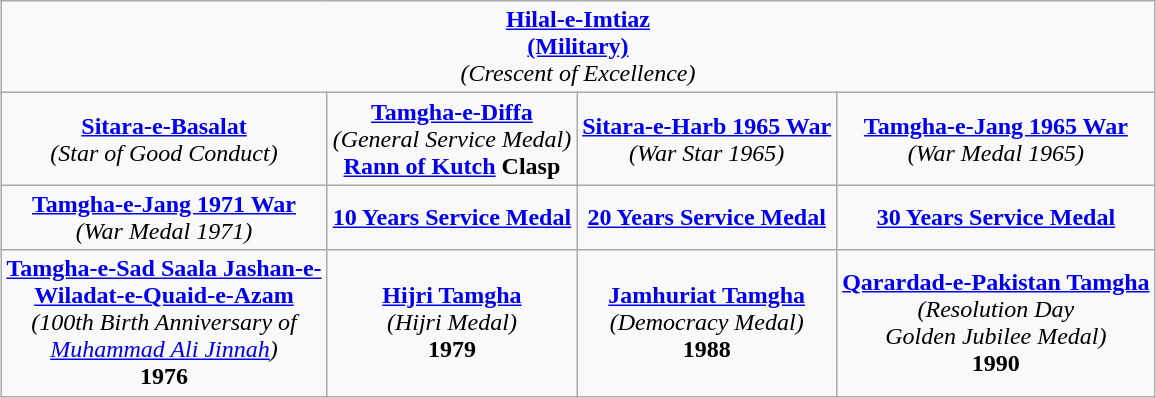<table class="wikitable" style="margin:1em auto; text-align:center;">
<tr>
<td colspan="4"><a href='#'><strong>Hilal-e-Imtiaz</strong></a><br><strong><a href='#'>(Military)</a></strong><br><em>(Crescent of Excellence)</em></td>
</tr>
<tr>
<td><strong><a href='#'>Sitara-e-Basalat</a></strong><br><em>(Star of Good Conduct)</em></td>
<td><strong><a href='#'>Tamgha-e-Diffa</a></strong><br><em>(General Service Medal)</em><br><strong><a href='#'>Rann of Kutch</a> Clasp</strong></td>
<td><strong><a href='#'>Sitara-e-Harb 1965 War</a></strong><br><em>(War Star 1965)</em></td>
<td><strong><a href='#'>Tamgha-e-Jang 1965 War</a></strong><br><em>(War Medal 1965)</em></td>
</tr>
<tr>
<td><strong><a href='#'>Tamgha-e-Jang 1971 War</a></strong><br><em>(War Medal 1971)</em></td>
<td><strong><a href='#'>10 Years Service Medal</a></strong></td>
<td><strong><a href='#'>20 Years Service Medal</a></strong></td>
<td><strong><a href='#'>30 Years Service Medal</a></strong></td>
</tr>
<tr>
<td><strong><a href='#'>Tamgha-e-Sad Saala Jashan-e-</a></strong><br><strong><a href='#'>Wiladat-e-Quaid-e-Azam</a></strong><br><em>(100th Birth Anniversary of</em><br><em><a href='#'>Muhammad Ali Jinnah</a>)</em><br><strong>1976</strong></td>
<td><strong><a href='#'>Hijri Tamgha</a></strong><br><em>(Hijri Medal)</em><br><strong>1979</strong></td>
<td><strong><a href='#'>Jamhuriat Tamgha</a></strong><br><em>(Democracy Medal)</em><br><strong>1988</strong></td>
<td><strong><a href='#'>Qarardad-e-Pakistan Tamgha</a></strong><br><em>(Resolution Day</em><br><em>Golden Jubilee Medal)</em><br><strong>1990</strong></td>
</tr>
</table>
